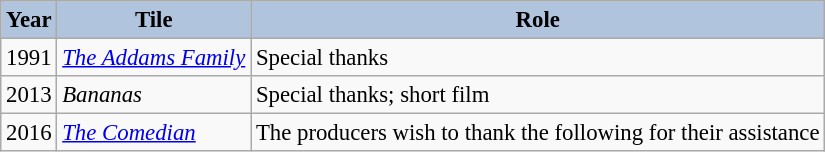<table class="wikitable" style="font-size:95%;">
<tr>
<th style="background:#B0C4DE;">Year</th>
<th style="background:#B0C4DE;">Tile</th>
<th style="background:#B0C4DE;">Role</th>
</tr>
<tr>
<td>1991</td>
<td><em><a href='#'>The Addams Family</a></em></td>
<td>Special thanks</td>
</tr>
<tr>
<td>2013</td>
<td><em>Bananas</em></td>
<td>Special thanks; short film</td>
</tr>
<tr>
<td>2016</td>
<td><em><a href='#'>The Comedian</a></em></td>
<td>The producers wish to thank the following for their assistance</td>
</tr>
</table>
